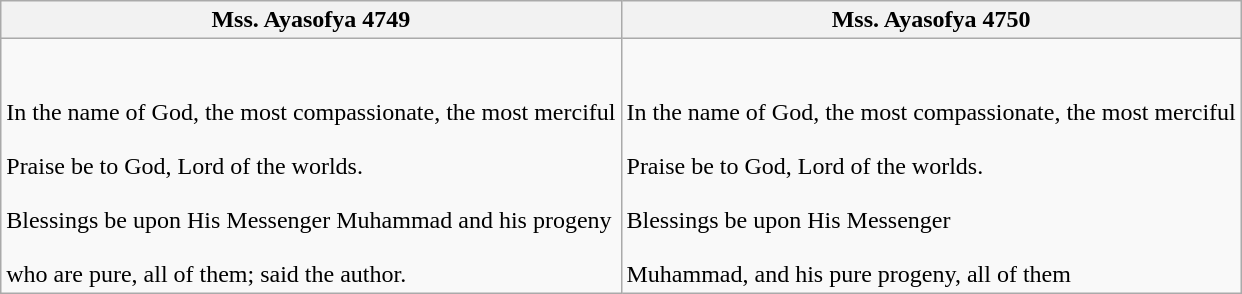<table class="wikitable">
<tr>
<th>Mss. Ayasofya 4749</th>
<th>Mss. Ayasofya 4750</th>
</tr>
<tr>
<td><div></div><br><div></div>
<br>
In the name of God, the most compassionate, the most merciful
<div></div>
<div></div>
<br>
Praise be to God, Lord of the worlds.
<div></div>
<div></div>
<br>
Blessings be upon His Messenger Muhammad and his progeny
<div></div>
<div></div>
<br>
who are pure, all of them; said the author.</td>
<td><div></div><br><div></div>
<br>
In the name of God, the most compassionate, the most merciful
<div></div>
<div></div>
<br>
Praise be to God, Lord of the worlds.
<div></div>
<div></div>
<br>
Blessings be upon His Messenger
<div></div>
<div></div>
<br>
Muhammad, and his pure progeny, all of them</td>
</tr>
</table>
